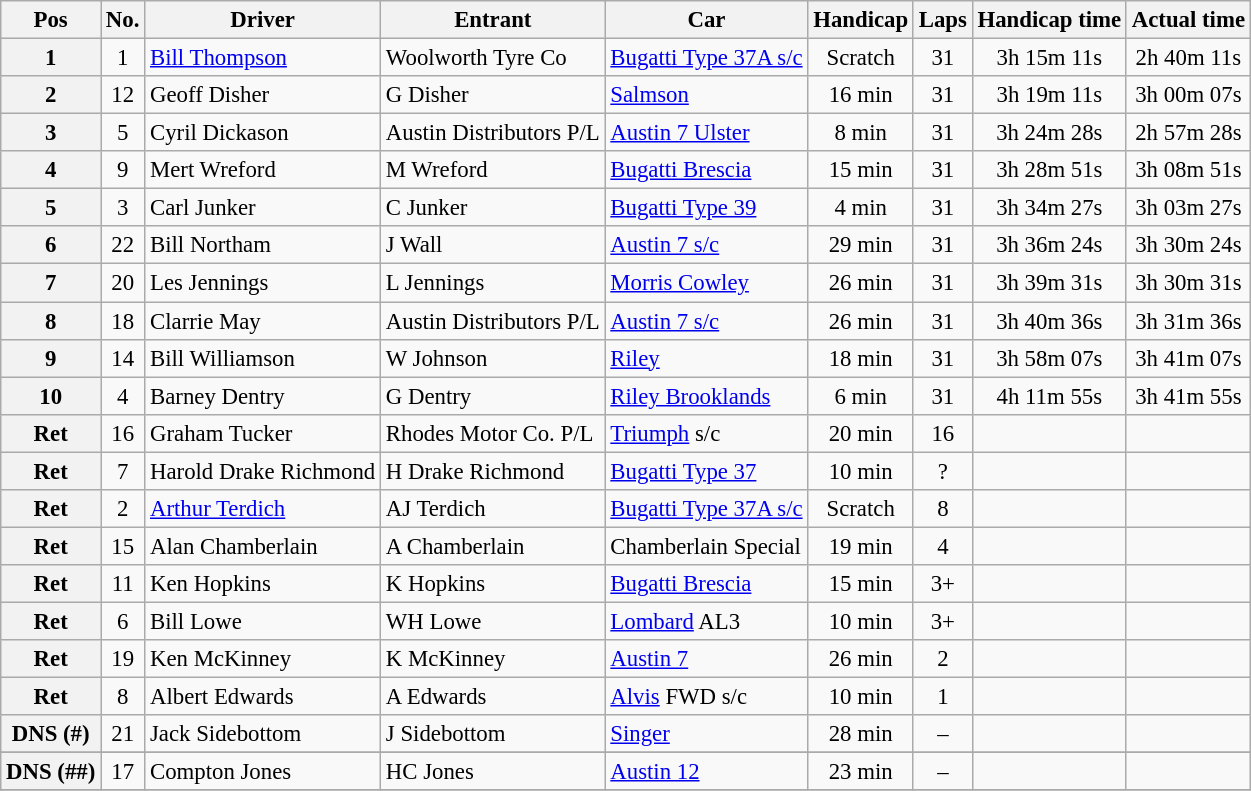<table class="wikitable" style="font-size: 95%;">
<tr>
<th>Pos</th>
<th>No.</th>
<th>Driver</th>
<th>Entrant</th>
<th>Car</th>
<th>Handicap</th>
<th>Laps</th>
<th>Handicap time</th>
<th>Actual time</th>
</tr>
<tr>
<th>1</th>
<td align="center">1</td>
<td><a href='#'>Bill Thompson</a></td>
<td>Woolworth Tyre Co</td>
<td><a href='#'>Bugatti Type 37A s/c</a></td>
<td align="center">Scratch</td>
<td align="center">31</td>
<td align="center">3h 15m 11s</td>
<td align="center">2h 40m 11s</td>
</tr>
<tr>
<th>2</th>
<td align="center">12</td>
<td>Geoff Disher</td>
<td>G Disher</td>
<td><a href='#'>Salmson</a></td>
<td align="center">16 min</td>
<td align="center">31</td>
<td align="center">3h 19m 11s</td>
<td align="center">3h 00m 07s</td>
</tr>
<tr>
<th>3</th>
<td align="center">5</td>
<td>Cyril Dickason</td>
<td>Austin Distributors P/L</td>
<td><a href='#'>Austin 7 Ulster</a></td>
<td align="center">8 min</td>
<td align="center">31</td>
<td align="center">3h 24m 28s</td>
<td align="center">2h 57m 28s</td>
</tr>
<tr>
<th>4</th>
<td align="center">9</td>
<td>Mert Wreford</td>
<td>M Wreford</td>
<td><a href='#'>Bugatti Brescia</a></td>
<td align="center">15 min</td>
<td align="center">31</td>
<td align="center">3h 28m 51s</td>
<td align="center">3h 08m 51s</td>
</tr>
<tr>
<th>5</th>
<td align="center">3</td>
<td>Carl Junker</td>
<td>C Junker</td>
<td><a href='#'>Bugatti Type 39</a></td>
<td align="center">4 min</td>
<td align="center">31</td>
<td align="center">3h 34m 27s</td>
<td align="center">3h 03m 27s</td>
</tr>
<tr>
<th>6</th>
<td align="center">22</td>
<td>Bill Northam</td>
<td>J Wall</td>
<td><a href='#'>Austin 7 s/c</a></td>
<td align="center">29 min</td>
<td align="center">31</td>
<td align="center">3h 36m 24s</td>
<td align="center">3h 30m 24s</td>
</tr>
<tr>
<th>7</th>
<td align="center">20</td>
<td>Les Jennings</td>
<td>L Jennings</td>
<td><a href='#'>Morris Cowley</a></td>
<td align="center">26 min</td>
<td align="center">31</td>
<td align="center">3h 39m 31s</td>
<td align="center">3h 30m 31s</td>
</tr>
<tr>
<th>8</th>
<td align="center">18</td>
<td>Clarrie May</td>
<td>Austin Distributors P/L</td>
<td><a href='#'>Austin 7 s/c</a></td>
<td align="center">26 min</td>
<td align="center">31</td>
<td align="center">3h 40m 36s</td>
<td align="center">3h 31m 36s</td>
</tr>
<tr>
<th>9</th>
<td align="center">14</td>
<td>Bill Williamson</td>
<td>W Johnson</td>
<td><a href='#'>Riley</a></td>
<td align="center">18 min</td>
<td align="center">31</td>
<td align="center">3h 58m 07s</td>
<td align="center">3h 41m 07s</td>
</tr>
<tr>
<th>10</th>
<td align="center">4</td>
<td>Barney Dentry</td>
<td>G Dentry</td>
<td><a href='#'>Riley Brooklands</a></td>
<td align="center">6 min</td>
<td align="center">31</td>
<td align="center">4h 11m 55s</td>
<td align="center">3h 41m 55s</td>
</tr>
<tr>
<th>Ret</th>
<td align="center">16</td>
<td>Graham Tucker</td>
<td>Rhodes Motor Co. P/L</td>
<td><a href='#'>Triumph</a> s/c</td>
<td align="center">20 min</td>
<td align="center">16</td>
<td></td>
<td></td>
</tr>
<tr>
<th>Ret</th>
<td align="center">7</td>
<td>Harold Drake Richmond</td>
<td>H Drake Richmond</td>
<td><a href='#'>Bugatti Type 37</a></td>
<td align="center">10 min</td>
<td align="center">?</td>
<td></td>
<td></td>
</tr>
<tr>
<th>Ret</th>
<td align="center">2</td>
<td><a href='#'>Arthur Terdich</a></td>
<td>AJ Terdich</td>
<td><a href='#'>Bugatti Type 37A s/c</a></td>
<td align="center">Scratch</td>
<td align="center">8</td>
<td></td>
<td></td>
</tr>
<tr>
<th>Ret</th>
<td align="center">15</td>
<td>Alan Chamberlain</td>
<td>A Chamberlain</td>
<td>Chamberlain Special</td>
<td align="center">19 min</td>
<td align="center">4</td>
<td></td>
<td></td>
</tr>
<tr>
<th>Ret</th>
<td align="center">11</td>
<td>Ken Hopkins</td>
<td>K Hopkins</td>
<td><a href='#'>Bugatti Brescia</a></td>
<td align="center">15 min</td>
<td align="center">3+</td>
<td></td>
<td></td>
</tr>
<tr>
<th>Ret</th>
<td align="center">6</td>
<td>Bill Lowe</td>
<td>WH Lowe</td>
<td><a href='#'>Lombard</a> AL3</td>
<td align="center">10 min</td>
<td align="center">3+</td>
<td></td>
<td></td>
</tr>
<tr>
<th>Ret</th>
<td align="center">19</td>
<td>Ken McKinney</td>
<td>K McKinney</td>
<td><a href='#'>Austin 7</a></td>
<td align="center">26 min</td>
<td align="center">2</td>
<td></td>
<td></td>
</tr>
<tr>
<th>Ret</th>
<td align="center">8</td>
<td>Albert Edwards</td>
<td>A Edwards</td>
<td><a href='#'>Alvis</a> FWD s/c</td>
<td align="center">10 min</td>
<td align="center">1</td>
<td></td>
<td></td>
</tr>
<tr>
<th>DNS (#)</th>
<td align="center">21</td>
<td>Jack Sidebottom</td>
<td>J Sidebottom</td>
<td><a href='#'>Singer</a></td>
<td align="center">28 min</td>
<td align="center">–</td>
<td></td>
<td></td>
</tr>
<tr>
</tr>
<tr>
<th>DNS (##)</th>
<td align="center">17</td>
<td>Compton Jones</td>
<td>HC Jones</td>
<td><a href='#'>Austin 12</a></td>
<td align="center">23 min</td>
<td align="center">–</td>
<td></td>
<td></td>
</tr>
<tr>
</tr>
</table>
